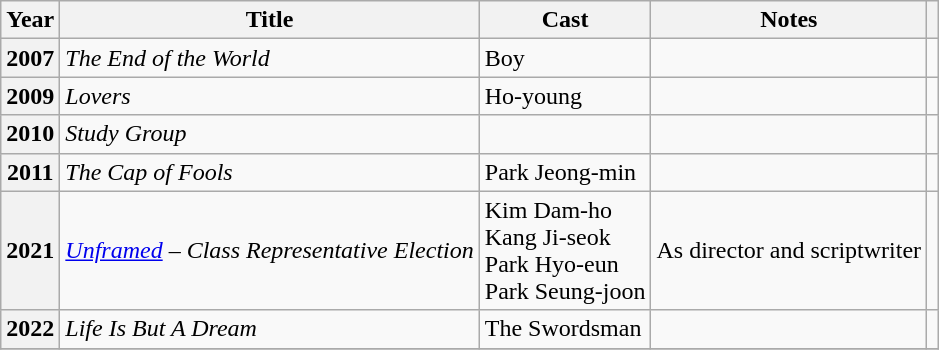<table class="wikitable sortable plainrowheaders">
<tr>
<th scope="col">Year</th>
<th scope="col">Title</th>
<th scope="col">Cast</th>
<th scope="col">Notes</th>
<th scope="col" class="unsortable"></th>
</tr>
<tr>
<th scope="row">2007</th>
<td><em>The End of the World</em></td>
<td>Boy</td>
<td></td>
<td></td>
</tr>
<tr>
<th scope="row">2009</th>
<td><em>Lovers</em></td>
<td>Ho-young</td>
<td></td>
<td></td>
</tr>
<tr>
<th scope="row">2010</th>
<td><em>Study Group</em></td>
<td></td>
<td></td>
<td></td>
</tr>
<tr>
<th scope="row" rowspan=1>2011</th>
<td><em>The Cap of Fools</em></td>
<td>Park Jeong-min</td>
<td></td>
<td></td>
</tr>
<tr>
<th scope="row">2021</th>
<td><em><a href='#'>Unframed</a> – Class Representative Election</em></td>
<td>Kim Dam-ho <br> Kang Ji-seok <br> Park Hyo-eun <br> Park Seung-joon</td>
<td>As director and scriptwriter</td>
<td style="text-align:center"></td>
</tr>
<tr>
<th scope="row" rowspan=1>2022</th>
<td><em>Life Is But A Dream</em></td>
<td>The Swordsman</td>
<td></td>
<td style="text-align:center"></td>
</tr>
<tr>
</tr>
</table>
